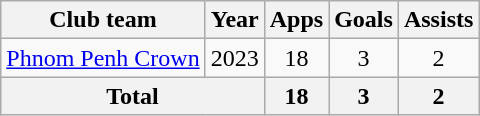<table class=wikitable style="text-align: center;">
<tr>
<th>Club team</th>
<th>Year</th>
<th>Apps</th>
<th>Goals</th>
<th>Assists</th>
</tr>
<tr>
<td rowspan=1><a href='#'>Phnom Penh Crown</a></td>
<td>2023</td>
<td>18</td>
<td>3</td>
<td>2</td>
</tr>
<tr>
<th colspan=2>Total</th>
<th>18</th>
<th>3</th>
<th>2</th>
</tr>
</table>
